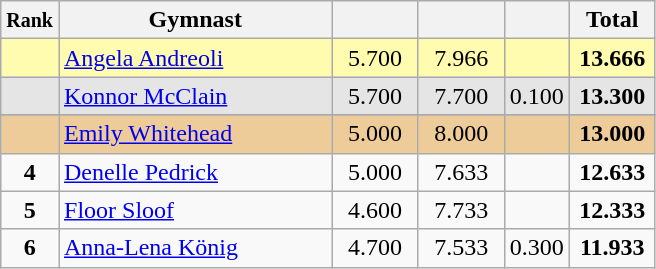<table style="text-align:center;" class="wikitable sortable">
<tr>
<th scope="col" style="width:15px;"><small>Rank</small></th>
<th scope="col" style="width:175px;">Gymnast</th>
<th scope="col" style="width:50px;"><small></small></th>
<th scope="col" style="width:50px;"><small></small></th>
<th scope="col" style="width:20px;"><small></small></th>
<th scope="col" style="width:50px;">Total</th>
</tr>
<tr style="background:#fffcaf;">
<td scope="row" style="text-align:center"><strong></strong></td>
<td style="text-align:left;"> <a href='#'>Angela Andreoli</a></td>
<td>5.700</td>
<td>7.966</td>
<td></td>
<td><strong>13.666</strong></td>
</tr>
<tr style="background:#e5e5e5;">
<td scope="row" style="text-align:center"><strong></strong></td>
<td style="text-align:left;"> <a href='#'>Konnor McClain</a></td>
<td>5.700</td>
<td>7.700</td>
<td>0.100</td>
<td><strong>13.300</strong></td>
</tr>
<tr>
</tr>
<tr style="background:#ec9;">
<td scope="row" style="text-align:center"><strong></strong></td>
<td style="text-align:left;"> <a href='#'>Emily Whitehead</a></td>
<td>5.000</td>
<td>8.000</td>
<td></td>
<td><strong>13.000</strong></td>
</tr>
<tr>
<td scope="row" style="text-align:center"><strong>4</strong></td>
<td style="text-align:left;"> <a href='#'>Denelle Pedrick</a></td>
<td>5.000</td>
<td>7.633</td>
<td></td>
<td><strong>12.633</strong></td>
</tr>
<tr>
<td scope="row" style="text-align:center"><strong>5</strong></td>
<td style="text-align:left;"> <a href='#'>Floor Sloof</a></td>
<td>4.600</td>
<td>7.733</td>
<td></td>
<td><strong>12.333</strong></td>
</tr>
<tr>
<td scope="row" style="text-align:center"><strong>6</strong></td>
<td style="text-align:left;"> <a href='#'>Anna-Lena König</a></td>
<td>4.700</td>
<td>7.533</td>
<td>0.300</td>
<td><strong>11.933</strong></td>
</tr>
</table>
